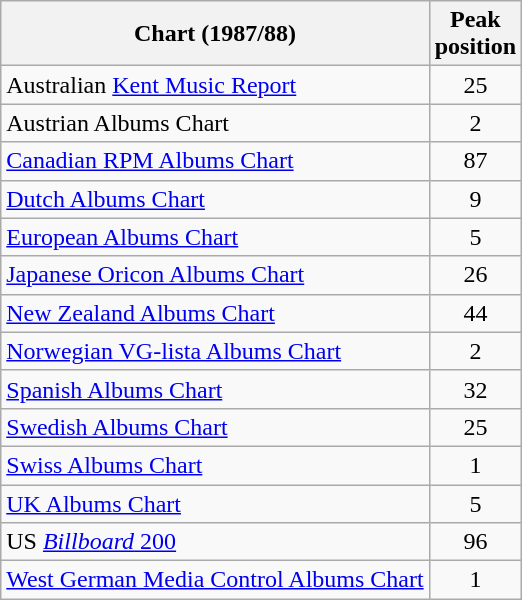<table class="wikitable sortable" style="text-align:center;">
<tr>
<th>Chart (1987/88)</th>
<th>Peak<br>position</th>
</tr>
<tr>
<td align="left">Australian <a href='#'>Kent Music Report</a></td>
<td>25</td>
</tr>
<tr>
<td align="left">Austrian Albums Chart</td>
<td>2</td>
</tr>
<tr>
<td align="left"><a href='#'>Canadian RPM Albums Chart</a></td>
<td>87</td>
</tr>
<tr>
<td align="left"><a href='#'>Dutch Albums Chart</a></td>
<td>9</td>
</tr>
<tr>
<td align="left"><a href='#'>European Albums Chart</a></td>
<td>5</td>
</tr>
<tr>
<td align="left"><a href='#'>Japanese Oricon Albums Chart</a></td>
<td>26</td>
</tr>
<tr>
<td align="left"><a href='#'>New Zealand Albums Chart</a></td>
<td>44</td>
</tr>
<tr>
<td align="left"><a href='#'>Norwegian VG-lista Albums Chart</a></td>
<td>2</td>
</tr>
<tr>
<td align="left"><a href='#'>Spanish Albums Chart</a></td>
<td>32</td>
</tr>
<tr>
<td align="left"><a href='#'>Swedish Albums Chart</a></td>
<td>25</td>
</tr>
<tr>
<td align="left"><a href='#'>Swiss Albums Chart</a></td>
<td>1</td>
</tr>
<tr>
<td align="left"><a href='#'>UK Albums Chart</a></td>
<td>5</td>
</tr>
<tr>
<td align="left">US <a href='#'><em>Billboard</em> 200</a></td>
<td>96</td>
</tr>
<tr>
<td align="left"><a href='#'>West German Media Control Albums Chart</a></td>
<td>1</td>
</tr>
</table>
